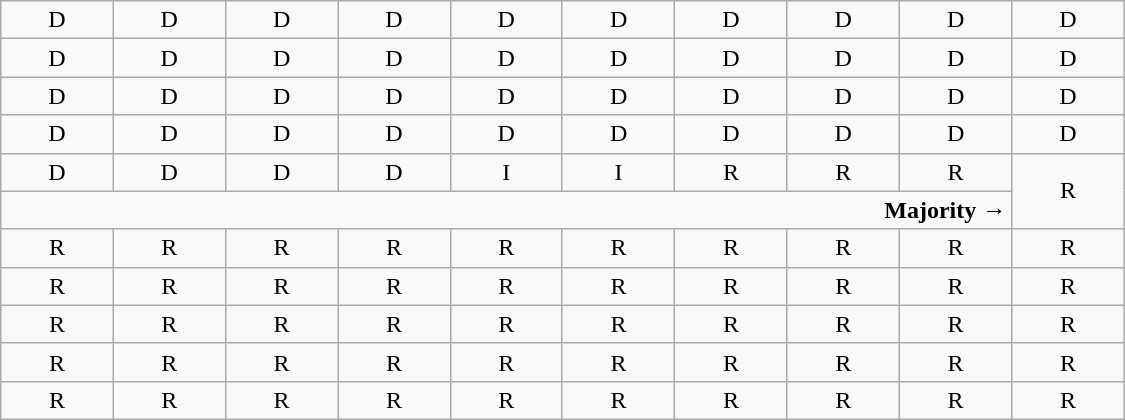<table class="wikitable" style="text-align:center" width=750px>
<tr>
<td width=10%  >D</td>
<td width=10%  >D</td>
<td width=10%  >D</td>
<td width=10%  >D</td>
<td width=10%  >D</td>
<td width=10%  >D</td>
<td width=10%  >D</td>
<td width=10%  >D</td>
<td width=10%  >D</td>
<td width=10%  >D</td>
</tr>
<tr>
<td>D</td>
<td>D</td>
<td>D</td>
<td>D</td>
<td>D</td>
<td>D</td>
<td>D</td>
<td>D</td>
<td>D</td>
<td>D</td>
</tr>
<tr>
<td>D</td>
<td>D</td>
<td>D</td>
<td>D</td>
<td>D</td>
<td>D</td>
<td>D</td>
<td>D</td>
<td>D</td>
<td>D</td>
</tr>
<tr>
<td>D<br></td>
<td>D<br></td>
<td>D<br></td>
<td>D<br></td>
<td>D<br></td>
<td>D<br></td>
<td>D<br></td>
<td>D<br></td>
<td>D</td>
<td>D</td>
</tr>
<tr>
<td>D<br></td>
<td>D<br></td>
<td>D<br></td>
<td>D<br></td>
<td>I</td>
<td>I</td>
<td>R<br></td>
<td>R<br></td>
<td>R<br></td>
<td rowspan=2 >R<br></td>
</tr>
<tr>
<td colspan=9 align=right><strong>Majority →</strong></td>
</tr>
<tr>
<td>R<br></td>
<td>R<br></td>
<td>R<br></td>
<td>R<br></td>
<td>R<br></td>
<td>R<br></td>
<td>R<br></td>
<td>R<br></td>
<td>R<br></td>
<td>R<br></td>
</tr>
<tr>
<td>R<br></td>
<td>R<br></td>
<td>R<br></td>
<td>R<br></td>
<td>R<br></td>
<td>R<br></td>
<td>R<br></td>
<td>R<br></td>
<td>R<br></td>
<td>R<br></td>
</tr>
<tr>
<td>R</td>
<td>R</td>
<td>R</td>
<td>R</td>
<td>R</td>
<td>R</td>
<td>R</td>
<td>R</td>
<td>R</td>
<td>R</td>
</tr>
<tr>
<td>R</td>
<td>R</td>
<td>R</td>
<td>R</td>
<td>R</td>
<td>R</td>
<td>R</td>
<td>R</td>
<td>R</td>
<td>R</td>
</tr>
<tr>
<td>R</td>
<td>R</td>
<td>R</td>
<td>R</td>
<td>R</td>
<td>R</td>
<td>R</td>
<td>R</td>
<td>R</td>
<td>R</td>
</tr>
</table>
